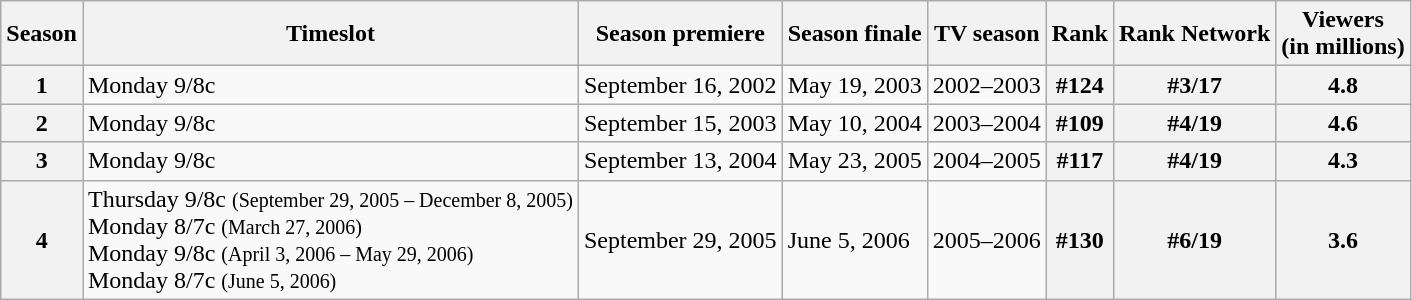<table class="wikitable">
<tr>
<th>Season</th>
<th>Timeslot</th>
<th>Season premiere</th>
<th>Season finale</th>
<th>TV season</th>
<th>Rank</th>
<th>Rank Network</th>
<th>Viewers <br>(in millions)</th>
</tr>
<tr>
<th>1</th>
<td style="background:#F9F9F9;text-align:left;">Monday 9/8c</td>
<td>September 16, 2002</td>
<td>May 19, 2003</td>
<td>2002–2003</td>
<th style="text-align:center">#124</th>
<th style="text-align:center">#3/17</th>
<th style="text-align:center">4.8</th>
</tr>
<tr>
<th>2</th>
<td style="background:#F9F9F9;text-align:left;">Monday 9/8c</td>
<td>September 15, 2003</td>
<td>May 10, 2004</td>
<td>2003–2004</td>
<th style="text-align:center">#109</th>
<th style="text-align:center">#4/19</th>
<th style="text-align:center">4.6</th>
</tr>
<tr>
<th>3</th>
<td style="background:#F9F9F9;text-align:left;">Monday 9/8c</td>
<td>September 13, 2004</td>
<td>May 23, 2005</td>
<td>2004–2005</td>
<th style="text-align:center">#117</th>
<th style="text-align:center">#4/19</th>
<th style="text-align:center">4.3</th>
</tr>
<tr>
<th>4</th>
<td style="background:#F9F9F9;text-align:left;">Thursday 9/8c <small>(September 29, 2005 – December 8, 2005)</small><br>Monday 8/7c <small>(March 27, 2006)</small><br>Monday 9/8c <small>(April 3, 2006 – May 29, 2006)</small><br>Monday 8/7c <small>(June 5, 2006)</small></td>
<td>September 29, 2005</td>
<td>June 5, 2006</td>
<td>2005–2006</td>
<th style="text-align:center">#130</th>
<th style="text-align:center">#6/19</th>
<th style="text-align:center">3.6</th>
</tr>
</table>
